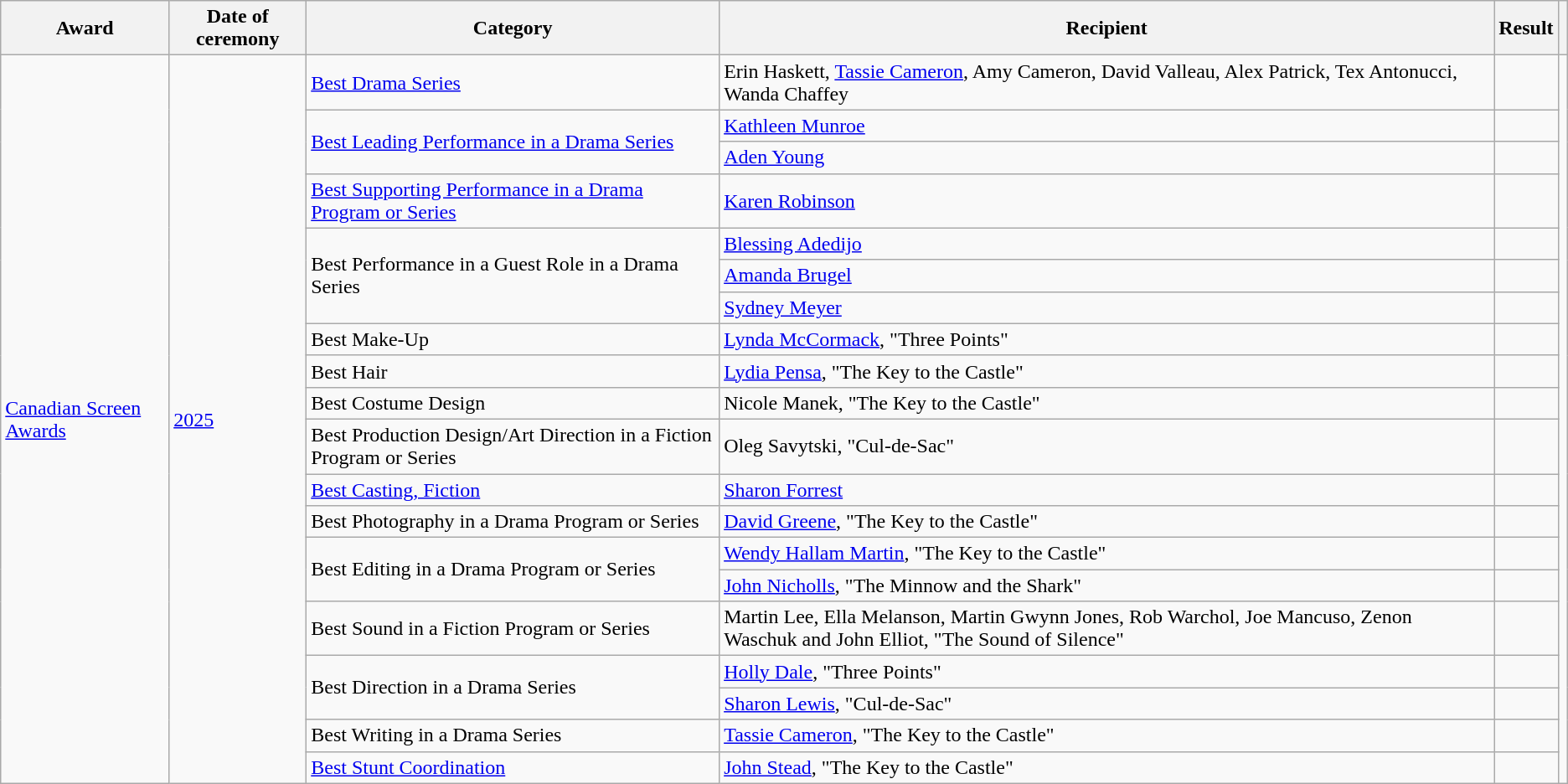<table class="wikitable sortable plainrowheaders">
<tr>
<th scope="col">Award</th>
<th scope="col">Date of ceremony</th>
<th scope="col">Category</th>
<th scope="col">Recipient</th>
<th scope="col">Result</th>
<th scope="col" class="unsortable"></th>
</tr>
<tr>
<td rowspan=20><a href='#'>Canadian Screen Awards</a></td>
<td rowspan=20><a href='#'>2025</a></td>
<td><a href='#'>Best Drama Series</a></td>
<td>Erin Haskett, <a href='#'>Tassie Cameron</a>, Amy Cameron, David Valleau, Alex Patrick, Tex Antonucci, Wanda Chaffey</td>
<td></td>
<td rowspan=20></td>
</tr>
<tr>
<td rowspan=2><a href='#'>Best Leading Performance in a Drama Series</a></td>
<td><a href='#'>Kathleen Munroe</a></td>
<td></td>
</tr>
<tr>
<td><a href='#'>Aden Young</a></td>
<td></td>
</tr>
<tr>
<td><a href='#'>Best Supporting Performance in a Drama Program or Series</a></td>
<td><a href='#'>Karen Robinson</a></td>
<td></td>
</tr>
<tr>
<td rowspan=3>Best Performance in a Guest Role in a Drama Series</td>
<td><a href='#'>Blessing Adedijo</a></td>
<td></td>
</tr>
<tr>
<td><a href='#'>Amanda Brugel</a></td>
<td></td>
</tr>
<tr>
<td><a href='#'>Sydney Meyer</a></td>
<td></td>
</tr>
<tr>
<td>Best Make-Up</td>
<td><a href='#'>Lynda McCormack</a>, "Three Points"</td>
<td></td>
</tr>
<tr>
<td>Best Hair</td>
<td><a href='#'>Lydia Pensa</a>, "The Key to the Castle"</td>
<td></td>
</tr>
<tr>
<td>Best Costume Design</td>
<td>Nicole Manek, "The Key to the Castle"</td>
<td></td>
</tr>
<tr>
<td>Best Production Design/Art Direction in a Fiction Program or Series</td>
<td>Oleg Savytski, "Cul-de-Sac"</td>
<td></td>
</tr>
<tr>
<td><a href='#'>Best Casting, Fiction</a></td>
<td><a href='#'>Sharon Forrest</a></td>
<td></td>
</tr>
<tr>
<td>Best Photography in a Drama Program or Series</td>
<td><a href='#'>David Greene</a>, "The Key to the Castle"</td>
<td></td>
</tr>
<tr>
<td rowspan=2>Best Editing in a Drama Program or Series</td>
<td><a href='#'>Wendy Hallam Martin</a>, "The Key to the Castle"</td>
<td></td>
</tr>
<tr>
<td><a href='#'>John Nicholls</a>, "The Minnow and the Shark"</td>
<td></td>
</tr>
<tr>
<td>Best Sound in a Fiction Program or Series</td>
<td>Martin Lee, Ella Melanson, Martin Gwynn Jones, Rob Warchol, Joe Mancuso, Zenon Waschuk and John Elliot, "The Sound of Silence"</td>
<td></td>
</tr>
<tr>
<td rowspan=2>Best Direction in a Drama Series</td>
<td><a href='#'>Holly Dale</a>, "Three Points"</td>
<td></td>
</tr>
<tr>
<td><a href='#'>Sharon Lewis</a>, "Cul-de-Sac"</td>
<td></td>
</tr>
<tr>
<td>Best Writing in a Drama Series</td>
<td><a href='#'>Tassie Cameron</a>, "The Key to the Castle"</td>
<td></td>
</tr>
<tr>
<td><a href='#'>Best Stunt Coordination</a></td>
<td><a href='#'>John Stead</a>, "The Key to the Castle"</td>
<td></td>
</tr>
</table>
